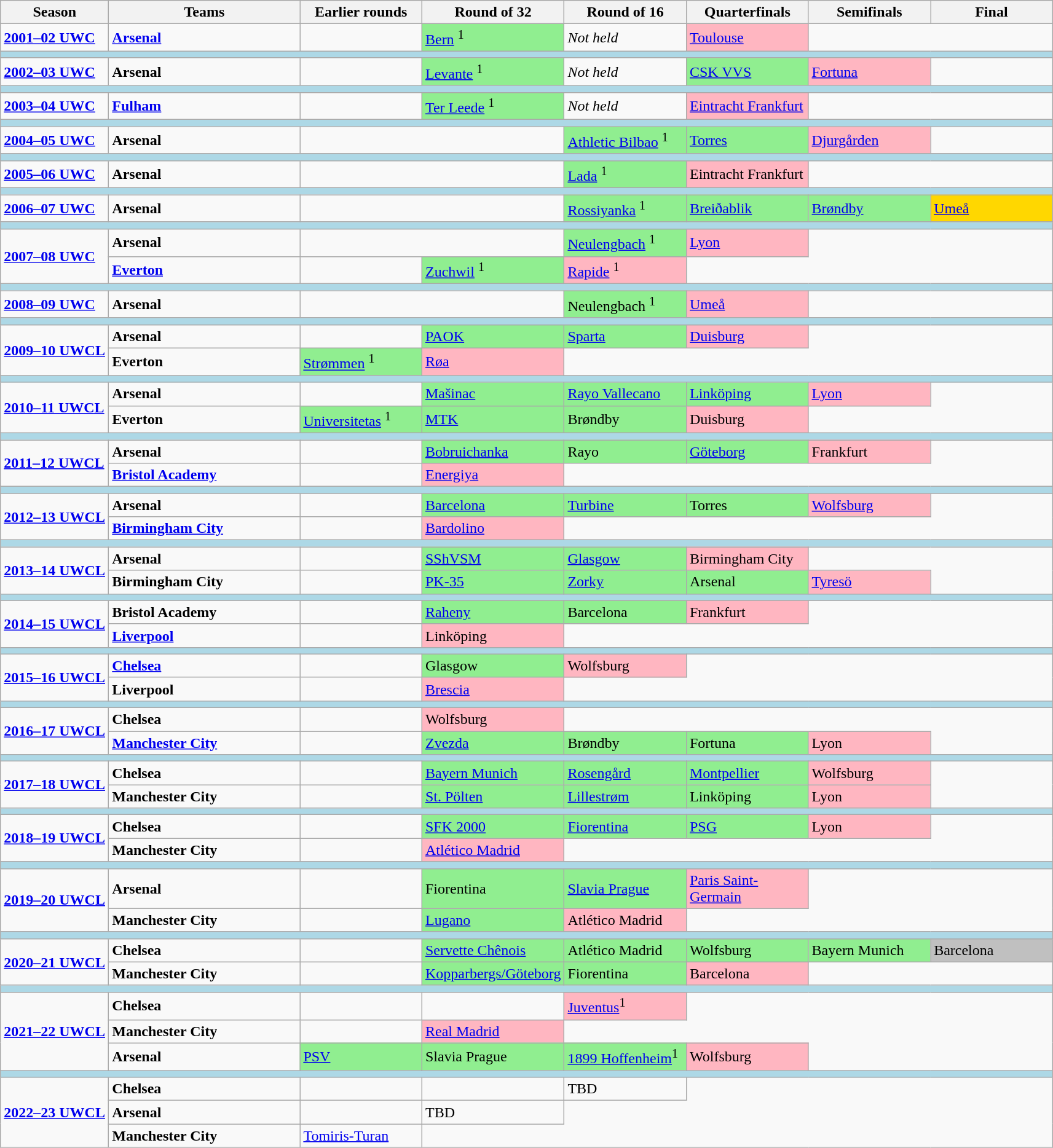<table class="wikitable">
<tr>
<th width=110px>Season</th>
<th width=200px>Teams</th>
<th width=125px>Earlier rounds</th>
<th width=125px>Round of 32</th>
<th width=125px>Round of 16</th>
<th width=125px>Quarterfinals</th>
<th width=125px>Semifinals</th>
<th width=125px>Final</th>
</tr>
<tr>
<td><strong><a href='#'>2001–02 UWC</a></strong></td>
<td><strong><a href='#'>Arsenal</a></strong></td>
<td></td>
<td bgcolor=lightgreen> <a href='#'>Bern</a> <sup>1</sup></td>
<td><em>Not held</em></td>
<td bgcolor=lightpink> <a href='#'>Toulouse</a></td>
</tr>
<tr bgcolor=lightblue>
<td colspan=8></td>
</tr>
<tr>
<td><strong><a href='#'>2002–03 UWC</a></strong></td>
<td><strong>Arsenal</strong></td>
<td></td>
<td bgcolor=lightgreen> <a href='#'>Levante</a> <sup>1</sup></td>
<td><em>Not held</em></td>
<td bgcolor=lightgreen> <a href='#'>CSK VVS</a></td>
<td bgcolor=lightpink> <a href='#'>Fortuna</a></td>
</tr>
<tr bgcolor=lightblue>
<td colspan=8></td>
</tr>
<tr>
<td><strong><a href='#'>2003–04 UWC</a></strong></td>
<td><strong><a href='#'>Fulham</a></strong></td>
<td></td>
<td bgcolor=lightgreen> <a href='#'>Ter Leede</a> <sup>1</sup></td>
<td><em>Not held</em></td>
<td bgcolor=lightpink> <a href='#'>Eintracht Frankfurt</a></td>
</tr>
<tr bgcolor=lightblue>
<td colspan=8></td>
</tr>
<tr>
<td><strong><a href='#'>2004–05 UWC</a></strong></td>
<td><strong>Arsenal</strong></td>
<td colspan=2></td>
<td bgcolor=lightgreen> <a href='#'>Athletic Bilbao</a> <sup>1</sup></td>
<td bgcolor=lightgreen> <a href='#'>Torres</a></td>
<td bgcolor=lightpink> <a href='#'>Djurgården</a></td>
</tr>
<tr bgcolor=lightblue>
<td colspan=8></td>
</tr>
<tr>
<td><strong><a href='#'>2005–06 UWC</a></strong></td>
<td><strong>Arsenal</strong></td>
<td colspan=2></td>
<td bgcolor=lightgreen> <a href='#'>Lada</a> <sup>1</sup></td>
<td bgcolor=lightpink> Eintracht Frankfurt</td>
</tr>
<tr bgcolor=lightblue>
<td colspan=8></td>
</tr>
<tr>
<td><strong><a href='#'>2006–07 UWC</a></strong></td>
<td><strong>Arsenal</strong></td>
<td colspan=2></td>
<td bgcolor=lightgreen> <a href='#'>Rossiyanka</a> <sup>1</sup></td>
<td bgcolor=lightgreen> <a href='#'>Breiðablik</a></td>
<td bgcolor=lightgreen> <a href='#'>Brøndby</a></td>
<td bgcolor=gold> <a href='#'>Umeå</a></td>
</tr>
<tr bgcolor=lightblue>
<td colspan=8></td>
</tr>
<tr>
<td rowspan=2><strong><a href='#'>2007–08 UWC</a></strong></td>
<td><strong>Arsenal</strong></td>
<td colspan=2></td>
<td bgcolor=lightgreen> <a href='#'>Neulengbach</a> <sup>1</sup></td>
<td bgcolor=lightpink> <a href='#'>Lyon</a></td>
</tr>
<tr>
<td><strong><a href='#'>Everton</a></strong></td>
<td></td>
<td bgcolor=lightgreen> <a href='#'>Zuchwil</a> <sup>1</sup></td>
<td bgcolor=lightpink> <a href='#'>Rapide</a> <sup>1</sup></td>
</tr>
<tr bgcolor=lightblue>
<td colspan=8></td>
</tr>
<tr>
<td><strong><a href='#'>2008–09 UWC</a></strong></td>
<td><strong>Arsenal</strong></td>
<td colspan=2></td>
<td bgcolor=lightgreen> Neulengbach <sup>1</sup></td>
<td bgcolor=lightpink> <a href='#'>Umeå</a></td>
</tr>
<tr bgcolor=lightblue>
<td colspan=8></td>
</tr>
<tr>
<td rowspan=2><strong><a href='#'>2009–10 UWCL</a></strong></td>
<td><strong>Arsenal</strong></td>
<td></td>
<td bgcolor=lightgreen> <a href='#'>PAOK</a></td>
<td bgcolor=lightgreen> <a href='#'>Sparta</a></td>
<td bgcolor=lightpink> <a href='#'>Duisburg</a></td>
</tr>
<tr>
<td><strong>Everton</strong></td>
<td bgcolor=lightgreen> <a href='#'>Strømmen</a> <sup>1</sup></td>
<td bgcolor=lightpink> <a href='#'>Røa</a></td>
</tr>
<tr bgcolor=lightblue>
<td colspan=8></td>
</tr>
<tr>
<td rowspan=2><strong><a href='#'>2010–11 UWCL</a></strong></td>
<td><strong>Arsenal</strong></td>
<td></td>
<td bgcolor=lightgreen> <a href='#'>Mašinac</a></td>
<td bgcolor=lightgreen> <a href='#'>Rayo Vallecano</a></td>
<td bgcolor=lightgreen> <a href='#'>Linköping</a></td>
<td bgcolor=lightpink> <a href='#'>Lyon</a></td>
</tr>
<tr>
<td><strong>Everton</strong></td>
<td bgcolor=lightgreen> <a href='#'>Universitetas</a> <sup>1</sup></td>
<td bgcolor=lightgreen> <a href='#'>MTK</a></td>
<td bgcolor=lightgreen> Brøndby</td>
<td bgcolor=lightpink> Duisburg</td>
</tr>
<tr bgcolor=lightblue>
<td colspan=8></td>
</tr>
<tr>
<td rowspan=2><strong><a href='#'>2011–12 UWCL</a></strong></td>
<td><strong>Arsenal</strong></td>
<td></td>
<td bgcolor=lightgreen> <a href='#'>Bobruichanka</a></td>
<td bgcolor=lightgreen> Rayo</td>
<td bgcolor=lightgreen> <a href='#'>Göteborg</a></td>
<td bgcolor=lightpink> Frankfurt</td>
</tr>
<tr>
<td><strong><a href='#'>Bristol Academy</a></strong></td>
<td></td>
<td bgcolor=lightpink> <a href='#'>Energiya</a></td>
</tr>
<tr bgcolor=lightblue>
<td colspan=8></td>
</tr>
<tr>
<td rowspan=2><strong><a href='#'>2012–13 UWCL</a></strong></td>
<td><strong>Arsenal</strong></td>
<td></td>
<td bgcolor=lightgreen> <a href='#'>Barcelona</a></td>
<td bgcolor=lightgreen> <a href='#'>Turbine</a></td>
<td bgcolor=lightgreen> Torres</td>
<td bgcolor=lightpink> <a href='#'>Wolfsburg</a></td>
</tr>
<tr>
<td><strong><a href='#'>Birmingham City</a></strong></td>
<td></td>
<td bgcolor=lightpink> <a href='#'>Bardolino</a></td>
</tr>
<tr bgcolor=lightblue>
<td colspan=8></td>
</tr>
<tr>
<td rowspan=2><strong><a href='#'>2013–14 UWCL</a></strong></td>
<td><strong>Arsenal</strong></td>
<td></td>
<td bgcolor=lightgreen> <a href='#'>SShVSM</a></td>
<td bgcolor=lightgreen> <a href='#'>Glasgow</a></td>
<td bgcolor=lightpink> Birmingham City</td>
</tr>
<tr>
<td><strong>Birmingham City</strong></td>
<td></td>
<td bgcolor=lightgreen> <a href='#'>PK-35</a></td>
<td bgcolor=lightgreen> <a href='#'>Zorky</a></td>
<td bgcolor=lightgreen> Arsenal</td>
<td bgcolor=lightpink> <a href='#'>Tyresö</a></td>
</tr>
<tr bgcolor=lightblue>
<td colspan=8></td>
</tr>
<tr>
<td rowspan=2><strong><a href='#'>2014–15 UWCL</a></strong></td>
<td><strong>Bristol Academy</strong></td>
<td></td>
<td bgcolor=lightgreen> <a href='#'>Raheny</a></td>
<td bgcolor=lightgreen> Barcelona</td>
<td bgcolor=lightpink> Frankfurt</td>
</tr>
<tr>
<td><strong><a href='#'>Liverpool</a></strong></td>
<td></td>
<td bgcolor=lightpink> Linköping</td>
</tr>
<tr bgcolor=lightblue>
<td colspan=8></td>
</tr>
<tr>
<td rowspan=2><strong><a href='#'>2015–16 UWCL</a></strong></td>
<td><strong><a href='#'>Chelsea</a></strong></td>
<td></td>
<td bgcolor=lightgreen> Glasgow</td>
<td bgcolor=lightpink> Wolfsburg</td>
</tr>
<tr>
<td><strong>Liverpool</strong></td>
<td></td>
<td bgcolor=lightpink> <a href='#'>Brescia</a></td>
</tr>
<tr bgcolor=lightblue>
<td colspan=8></td>
</tr>
<tr>
<td rowspan=2><strong><a href='#'>2016–17 UWCL</a></strong></td>
<td><strong>Chelsea</strong></td>
<td></td>
<td bgcolor=lightpink> Wolfsburg</td>
</tr>
<tr>
<td><strong><a href='#'>Manchester City</a></strong></td>
<td></td>
<td bgcolor=lightgreen> <a href='#'>Zvezda</a></td>
<td bgcolor=lightgreen> Brøndby</td>
<td bgcolor=lightgreen> Fortuna</td>
<td bgcolor=lightpink> Lyon</td>
</tr>
<tr bgcolor=lightblue>
<td colspan=8></td>
</tr>
<tr>
<td rowspan=2><strong><a href='#'>2017–18 UWCL</a></strong></td>
<td><strong>Chelsea</strong></td>
<td></td>
<td bgcolor=lightgreen> <a href='#'>Bayern Munich</a></td>
<td bgcolor=lightgreen> <a href='#'>Rosengård</a></td>
<td bgcolor=lightgreen> <a href='#'>Montpellier</a></td>
<td bgcolor=lightpink> Wolfsburg</td>
</tr>
<tr>
<td><strong>Manchester City</strong></td>
<td></td>
<td bgcolor=lightgreen> <a href='#'>St. Pölten</a></td>
<td bgcolor=lightgreen> <a href='#'>Lillestrøm</a></td>
<td bgcolor=lightgreen> Linköping</td>
<td bgcolor=lightpink> Lyon</td>
</tr>
<tr bgcolor=lightblue>
<td colspan=8></td>
</tr>
<tr>
<td rowspan=2><strong><a href='#'>2018–19 UWCL</a></strong></td>
<td><strong>Chelsea</strong></td>
<td></td>
<td bgcolor=lightgreen> <a href='#'>SFK 2000</a></td>
<td bgcolor=lightgreen> <a href='#'>Fiorentina</a></td>
<td bgcolor=lightgreen> <a href='#'>PSG</a></td>
<td bgcolor=lightpink> Lyon</td>
</tr>
<tr>
<td><strong>Manchester City</strong></td>
<td></td>
<td bgcolor=lightpink> <a href='#'>Atlético Madrid</a></td>
</tr>
<tr bgcolor=lightblue>
<td colspan=8></td>
</tr>
<tr>
<td rowspan=2><strong><a href='#'>2019–20 UWCL</a></strong></td>
<td><strong>Arsenal</strong></td>
<td></td>
<td bgcolor=lightgreen> Fiorentina</td>
<td bgcolor=lightgreen> <a href='#'>Slavia Prague</a></td>
<td bgcolor=lightpink> <a href='#'>Paris Saint-Germain</a></td>
</tr>
<tr>
<td><strong>Manchester City</strong></td>
<td></td>
<td bgcolor=lightgreen> <a href='#'>Lugano</a></td>
<td bgcolor=lightpink> Atlético Madrid</td>
</tr>
<tr bgcolor=lightblue>
<td colspan=8></td>
</tr>
<tr>
<td rowspan=2><strong><a href='#'>2020–21 UWCL</a></strong></td>
<td><strong>Chelsea</strong></td>
<td></td>
<td bgcolor=lightgreen> <a href='#'>Servette Chênois</a></td>
<td bgcolor=lightgreen> Atlético Madrid</td>
<td bgcolor=lightgreen> Wolfsburg</td>
<td bgcolor=lightgreen> Bayern Munich</td>
<td bgcolor=C0C0C0> Barcelona</td>
</tr>
<tr>
<td><strong>Manchester City</strong></td>
<td></td>
<td bgcolor=lightgreen> <a href='#'>Kopparbergs/Göteborg</a></td>
<td bgcolor=lightgreen> Fiorentina</td>
<td bgcolor=lightpink> Barcelona</td>
</tr>
<tr bgcolor=lightblue>
<td colspan=8></td>
</tr>
<tr>
<td rowspan=3><strong><a href='#'>2021–22 UWCL</a></strong></td>
<td><strong>Chelsea</strong></td>
<td></td>
<td></td>
<td bgcolor=lightpink> <a href='#'>Juventus</a><sup>1</sup></td>
</tr>
<tr>
<td><strong>Manchester City</strong></td>
<td></td>
<td bgcolor=lightpink> <a href='#'>Real Madrid</a></td>
</tr>
<tr>
<td><strong>Arsenal</strong></td>
<td bgcolor=lightgreen> <a href='#'>PSV</a></td>
<td bgcolor=lightgreen> Slavia Prague</td>
<td bgcolor=lightgreen> <a href='#'>1899 Hoffenheim</a><sup>1</sup></td>
<td bgcolor=lightpink>Wolfsburg</td>
</tr>
<tr bgcolor=lightblue>
<td colspan=8></td>
</tr>
<tr>
<td rowspan=3><strong><a href='#'>2022–23 UWCL</a></strong></td>
<td><strong>Chelsea</strong></td>
<td></td>
<td></td>
<td>TBD</td>
</tr>
<tr>
<td><strong>Arsenal</strong></td>
<td></td>
<td>TBD</td>
</tr>
<tr>
<td><strong>Manchester City</strong></td>
<td><a href='#'>Tomiris-Turan</a></td>
</tr>
</table>
